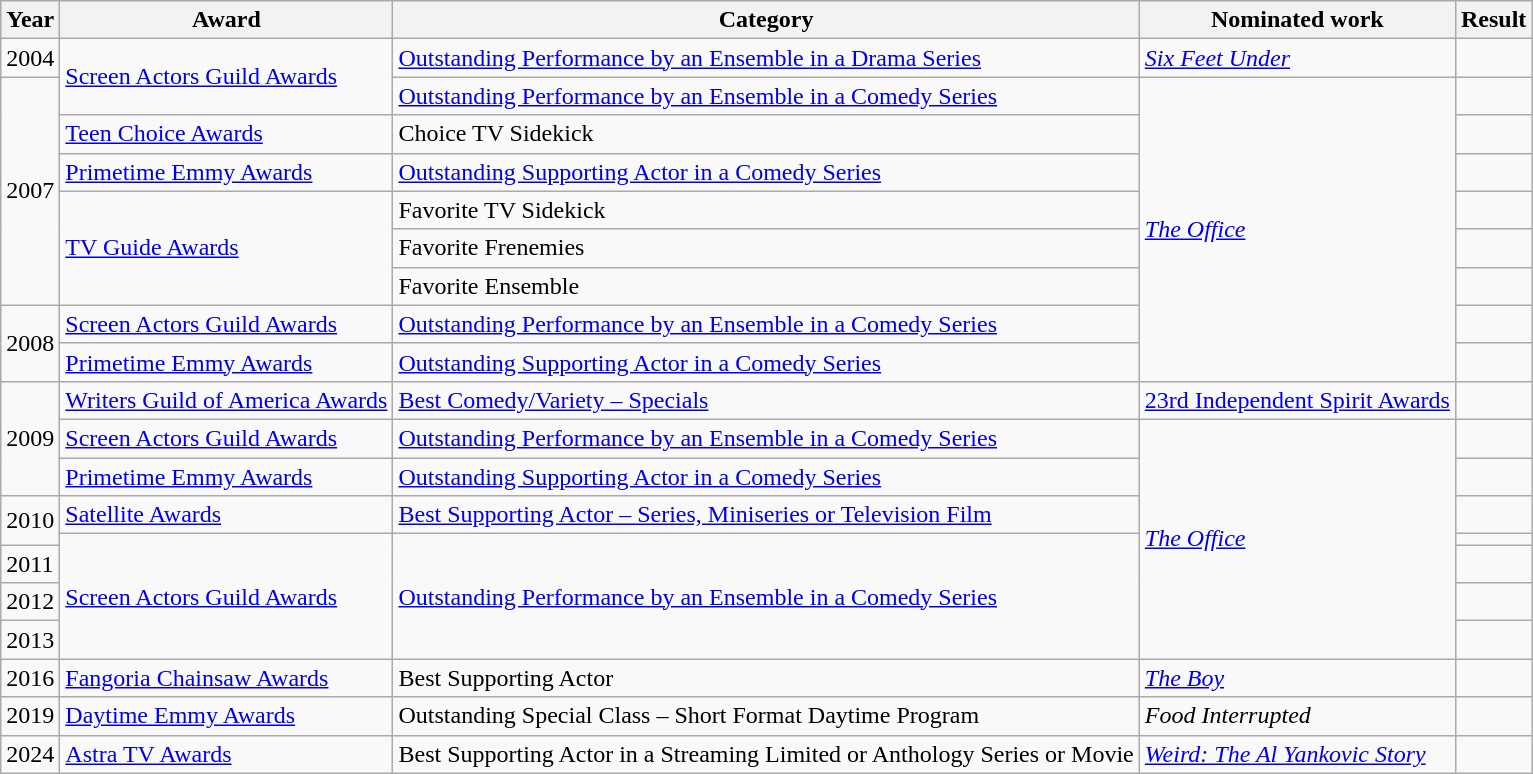<table class="wikitable">
<tr>
<th>Year</th>
<th>Award</th>
<th>Category</th>
<th>Nominated work</th>
<th>Result</th>
</tr>
<tr>
<td>2004</td>
<td rowspan="2"><a href='#'>Screen Actors Guild Awards</a></td>
<td><a href='#'>Outstanding Performance by an Ensemble in a Drama Series</a></td>
<td><em><a href='#'>Six Feet Under</a></em></td>
<td></td>
</tr>
<tr>
<td rowspan="6">2007</td>
<td><a href='#'>Outstanding Performance by an Ensemble in a Comedy Series</a></td>
<td rowspan="8"><em><a href='#'>The Office</a></em></td>
<td></td>
</tr>
<tr>
<td><a href='#'>Teen Choice Awards</a></td>
<td>Choice TV Sidekick</td>
<td></td>
</tr>
<tr>
<td><a href='#'>Primetime Emmy Awards</a></td>
<td><a href='#'>Outstanding Supporting Actor in a Comedy Series</a></td>
<td></td>
</tr>
<tr>
<td rowspan="3"><a href='#'>TV Guide Awards</a></td>
<td>Favorite TV Sidekick</td>
<td></td>
</tr>
<tr>
<td>Favorite Frenemies</td>
<td></td>
</tr>
<tr>
<td>Favorite Ensemble</td>
<td></td>
</tr>
<tr>
<td rowspan="2">2008</td>
<td><a href='#'>Screen Actors Guild Awards</a></td>
<td><a href='#'>Outstanding Performance by an Ensemble in a Comedy Series</a></td>
<td></td>
</tr>
<tr>
<td><a href='#'>Primetime Emmy Awards</a></td>
<td><a href='#'>Outstanding Supporting Actor in a Comedy Series</a></td>
<td></td>
</tr>
<tr>
<td rowspan="3">2009</td>
<td><a href='#'>Writers Guild of America Awards</a></td>
<td><a href='#'>Best Comedy/Variety – Specials</a></td>
<td><a href='#'>23rd Independent Spirit Awards</a></td>
<td></td>
</tr>
<tr>
<td><a href='#'>Screen Actors Guild Awards</a></td>
<td><a href='#'>Outstanding Performance by an Ensemble in a Comedy Series</a></td>
<td rowspan="7"><em><a href='#'>The Office</a></em></td>
<td></td>
</tr>
<tr>
<td><a href='#'>Primetime Emmy Awards</a></td>
<td><a href='#'>Outstanding Supporting Actor in a Comedy Series</a></td>
<td></td>
</tr>
<tr>
<td rowspan="2">2010</td>
<td><a href='#'>Satellite Awards</a></td>
<td><a href='#'>Best Supporting Actor – Series, Miniseries or Television Film</a></td>
<td></td>
</tr>
<tr>
<td rowspan="4"><a href='#'>Screen Actors Guild Awards</a></td>
<td rowspan="4"><a href='#'>Outstanding Performance by an Ensemble in a Comedy Series</a></td>
<td></td>
</tr>
<tr>
<td>2011</td>
<td></td>
</tr>
<tr>
<td>2012</td>
<td></td>
</tr>
<tr>
<td>2013</td>
<td></td>
</tr>
<tr>
<td>2016</td>
<td><a href='#'>Fangoria Chainsaw Awards</a></td>
<td>Best Supporting Actor</td>
<td><em><a href='#'>The Boy</a></em></td>
<td></td>
</tr>
<tr>
<td>2019</td>
<td><a href='#'>Daytime Emmy Awards</a></td>
<td>Outstanding Special Class – Short Format Daytime Program</td>
<td><em>Food Interrupted</em></td>
<td></td>
</tr>
<tr>
<td>2024</td>
<td><a href='#'>Astra TV Awards</a></td>
<td>Best Supporting Actor in a Streaming Limited or Anthology Series or Movie</td>
<td><em><a href='#'>Weird: The Al Yankovic Story</a></em></td>
<td></td>
</tr>
</table>
